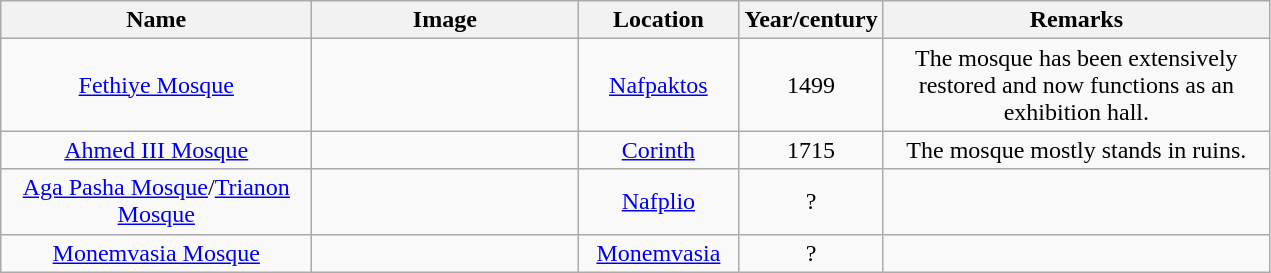<table class="wikitable sortable" style="text-align:center">
<tr>
<th align=left width=200px>Name</th>
<th align=center width=170px class=unsortable>Image</th>
<th align=left width=100px>Location</th>
<th align=left width=050px>Year/century</th>
<th align=left width=250px class=unsortable>Remarks</th>
</tr>
<tr>
<td><a href='#'>Fethiye Mosque</a></td>
<td></td>
<td><a href='#'>Nafpaktos</a></td>
<td>1499</td>
<td>The mosque has been extensively restored and now functions as an exhibition hall.</td>
</tr>
<tr>
<td><a href='#'>Ahmed III Mosque</a></td>
<td></td>
<td><a href='#'>Corinth</a></td>
<td>1715</td>
<td>The mosque mostly stands in ruins.</td>
</tr>
<tr>
<td><a href='#'>Aga Pasha Mosque</a>/<a href='#'>Trianon Mosque</a></td>
<td></td>
<td><a href='#'>Nafplio</a></td>
<td>?</td>
<td></td>
</tr>
<tr>
<td><a href='#'>Monemvasia Mosque</a></td>
<td></td>
<td><a href='#'>Monemvasia</a></td>
<td>?</td>
</tr>
</table>
